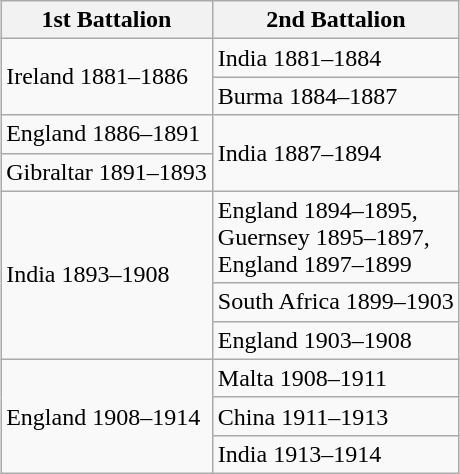<table class="wikitable" style="margin:1em auto;">
<tr>
<th>1st Battalion</th>
<th>2nd Battalion</th>
</tr>
<tr>
<td rowspan=2>Ireland 1881–1886</td>
<td>India 1881–1884</td>
</tr>
<tr>
<td>Burma 1884–1887</td>
</tr>
<tr>
<td>England 1886–1891</td>
<td rowspan=2>India 1887–1894</td>
</tr>
<tr>
<td>Gibraltar 1891–1893</td>
</tr>
<tr>
<td rowspan=3>India 1893–1908</td>
<td>England 1894–1895,<br>Guernsey 1895–1897,<br>England 1897–1899</td>
</tr>
<tr>
<td>South Africa 1899–1903</td>
</tr>
<tr>
<td>England 1903–1908</td>
</tr>
<tr>
<td rowspan=3>England 1908–1914</td>
<td>Malta 1908–1911</td>
</tr>
<tr>
<td>China 1911–1913</td>
</tr>
<tr>
<td>India 1913–1914</td>
</tr>
</table>
